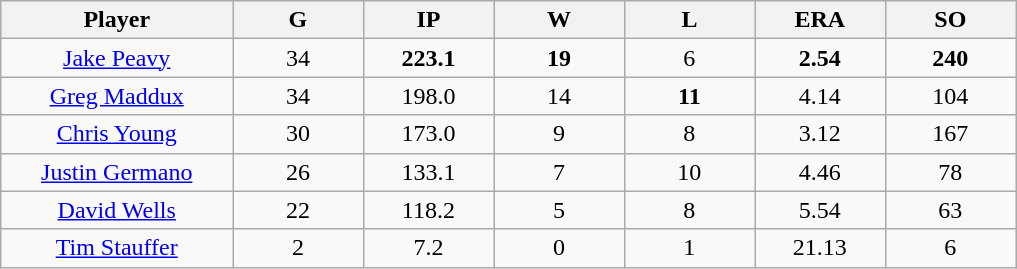<table class="wikitable sortable">
<tr>
<th bgcolor="#DDDDFF" width="16%">Player</th>
<th bgcolor="#DDDDFF" width="9%">G</th>
<th bgcolor="#DDDDFF" width="9%">IP</th>
<th bgcolor="#DDDDFF" width="9%">W</th>
<th bgcolor="#DDDDFF" width="9%">L</th>
<th bgcolor="#DDDDFF" width="9%">ERA</th>
<th bgcolor="#DDDDFF" width="9%">SO</th>
</tr>
<tr align=center>
<td><a href='#'>Jake Peavy</a></td>
<td>34</td>
<td><strong>223.1</strong></td>
<td><strong>19</strong></td>
<td>6</td>
<td><strong>2.54</strong></td>
<td><strong>240</strong></td>
</tr>
<tr align=center>
<td><a href='#'>Greg Maddux</a></td>
<td>34</td>
<td>198.0</td>
<td>14</td>
<td><strong>11</strong></td>
<td>4.14</td>
<td>104</td>
</tr>
<tr align=center>
<td><a href='#'>Chris Young</a></td>
<td>30</td>
<td>173.0</td>
<td>9</td>
<td>8</td>
<td>3.12</td>
<td>167</td>
</tr>
<tr align=center>
<td><a href='#'>Justin Germano</a></td>
<td>26</td>
<td>133.1</td>
<td>7</td>
<td>10</td>
<td>4.46</td>
<td>78</td>
</tr>
<tr align=center>
<td><a href='#'>David Wells</a></td>
<td>22</td>
<td>118.2</td>
<td>5</td>
<td>8</td>
<td>5.54</td>
<td>63</td>
</tr>
<tr align=center>
<td><a href='#'>Tim Stauffer</a></td>
<td>2</td>
<td>7.2</td>
<td>0</td>
<td>1</td>
<td>21.13</td>
<td>6</td>
</tr>
</table>
